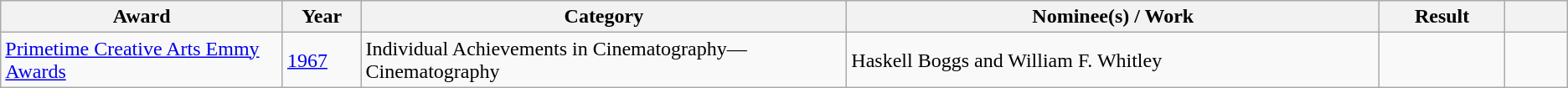<table class="wikitable sortable plainrowheaders">
<tr>
<th scope="col" style="width:18%;">Award</th>
<th scope="col" style="width:5%;">Year</th>
<th scope="col" style="width:31%;">Category</th>
<th scope="col" style="width:34%;">Nominee(s) / Work</th>
<th scope="col" style="width:8%;">Result</th>
<th scope="col" style="width:4%;" class="unsortable"></th>
</tr>
<tr>
<td><a href='#'>Primetime Creative Arts Emmy Awards</a></td>
<td><a href='#'>1967</a></td>
<td>Individual Achievements in Cinematography—Cinematography</td>
<td>Haskell Boggs and William F. Whitley</td>
<td></td>
<td style="text-align:center;"></td>
</tr>
</table>
